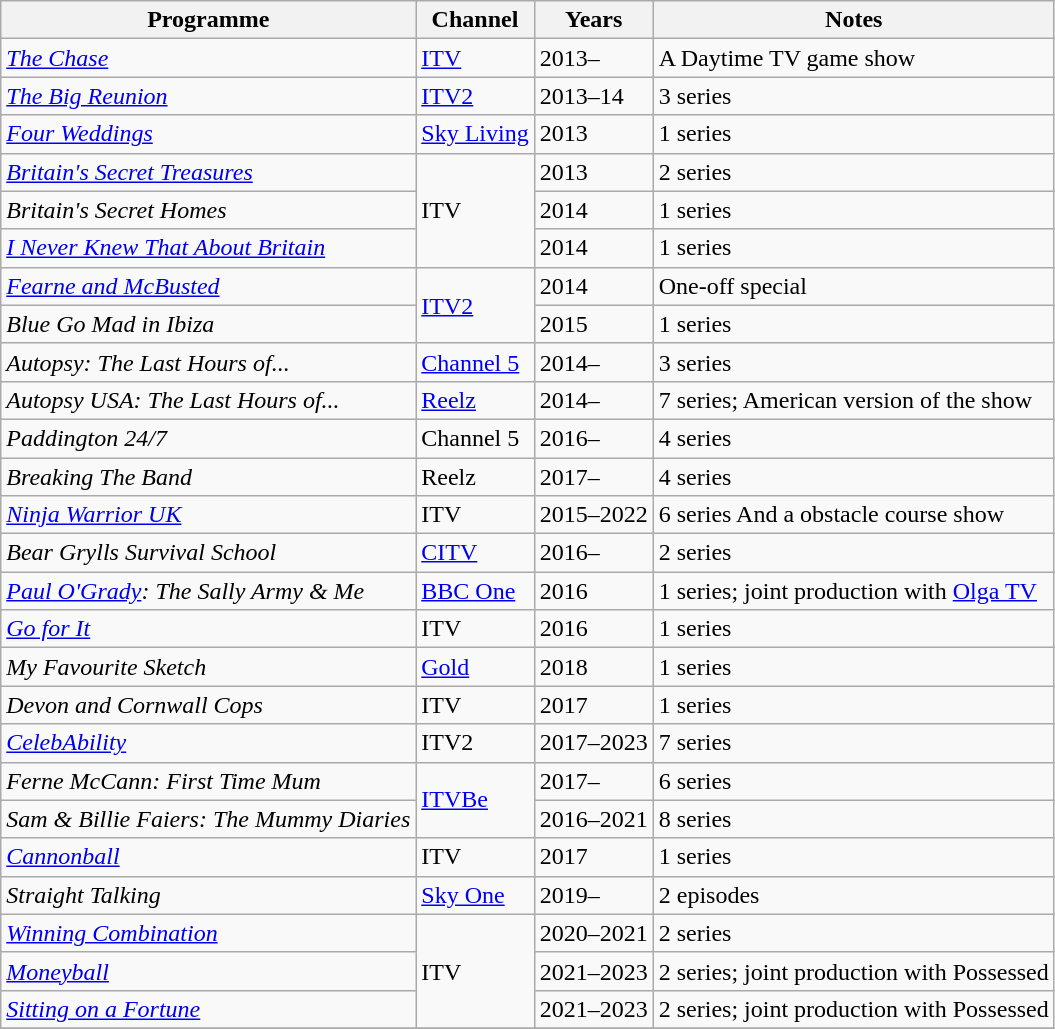<table class="wikitable sortable">
<tr>
<th>Programme</th>
<th>Channel</th>
<th>Years</th>
<th>Notes</th>
</tr>
<tr>
<td><em><a href='#'>The Chase</a></em></td>
<td><a href='#'>ITV</a></td>
<td>2013– </td>
<td>A Daytime TV game show</td>
</tr>
<tr>
<td><em><a href='#'>The Big Reunion</a></em></td>
<td><a href='#'>ITV2</a></td>
<td>2013–14</td>
<td>3 series</td>
</tr>
<tr>
<td><em><a href='#'>Four Weddings</a></em></td>
<td><a href='#'>Sky Living</a></td>
<td>2013</td>
<td>1 series</td>
</tr>
<tr>
<td><em><a href='#'>Britain's Secret Treasures</a></em></td>
<td rowspan="3">ITV</td>
<td>2013</td>
<td>2 series</td>
</tr>
<tr>
<td><em>Britain's Secret Homes</em></td>
<td>2014</td>
<td>1 series</td>
</tr>
<tr>
<td><em><a href='#'>I Never Knew That About Britain</a></em></td>
<td>2014</td>
<td>1 series</td>
</tr>
<tr>
<td><em><a href='#'>Fearne and McBusted</a></em></td>
<td rowspan="2"><a href='#'>ITV2</a></td>
<td>2014</td>
<td>One-off special</td>
</tr>
<tr>
<td><em>Blue Go Mad in Ibiza</em></td>
<td>2015</td>
<td>1 series</td>
</tr>
<tr>
<td><em>Autopsy: The Last Hours of...</em></td>
<td><a href='#'>Channel 5</a></td>
<td>2014–</td>
<td>3 series</td>
</tr>
<tr>
<td><em>Autopsy USA: The Last Hours of...</em></td>
<td><a href='#'>Reelz</a></td>
<td>2014–</td>
<td>7 series; American version of the show</td>
</tr>
<tr>
<td><em>Paddington 24/7</em></td>
<td>Channel 5</td>
<td>2016–</td>
<td>4 series</td>
</tr>
<tr>
<td><em>Breaking The Band</em></td>
<td>Reelz</td>
<td>2017–</td>
<td>4 series</td>
</tr>
<tr>
<td><em><a href='#'>Ninja Warrior UK</a></em></td>
<td>ITV</td>
<td>2015–2022</td>
<td>6 series And a obstacle course show</td>
</tr>
<tr>
<td><em>Bear Grylls Survival School</em></td>
<td><a href='#'>CITV</a></td>
<td>2016–</td>
<td>2 series</td>
</tr>
<tr>
<td><em><a href='#'>Paul O'Grady</a>: The Sally Army & Me</em></td>
<td><a href='#'>BBC One</a></td>
<td>2016</td>
<td>1 series; joint production with <a href='#'>Olga TV</a></td>
</tr>
<tr>
<td><em><a href='#'>Go for It</a></em></td>
<td>ITV</td>
<td>2016</td>
<td>1 series</td>
</tr>
<tr>
<td><em>My Favourite Sketch</em></td>
<td><a href='#'>Gold</a></td>
<td>2018</td>
<td>1 series</td>
</tr>
<tr>
<td><em>Devon and Cornwall Cops</em></td>
<td>ITV</td>
<td>2017</td>
<td>1 series</td>
</tr>
<tr>
<td><em><a href='#'>CelebAbility</a></em></td>
<td>ITV2</td>
<td>2017–2023</td>
<td>7 series</td>
</tr>
<tr>
<td><em>Ferne McCann: First Time Mum</em></td>
<td rowspan="2"><a href='#'>ITVBe</a></td>
<td>2017–</td>
<td>6 series</td>
</tr>
<tr>
<td><em>Sam & Billie Faiers: The Mummy Diaries</em></td>
<td>2016–2021</td>
<td>8 series</td>
</tr>
<tr>
<td><em><a href='#'>Cannonball</a></em></td>
<td>ITV</td>
<td>2017</td>
<td>1 series</td>
</tr>
<tr>
<td><em>Straight Talking</em></td>
<td><a href='#'>Sky One</a></td>
<td>2019–</td>
<td>2 episodes</td>
</tr>
<tr>
<td><em><a href='#'>Winning Combination</a></em></td>
<td rowspan="3">ITV</td>
<td>2020–2021</td>
<td>2 series</td>
</tr>
<tr>
<td><em><a href='#'>Moneyball</a></em></td>
<td>2021–2023</td>
<td>2 series; joint production with Possessed</td>
</tr>
<tr>
<td><em><a href='#'>Sitting on a Fortune</a></em></td>
<td>2021–2023</td>
<td>2 series; joint production with Possessed</td>
</tr>
<tr>
</tr>
</table>
